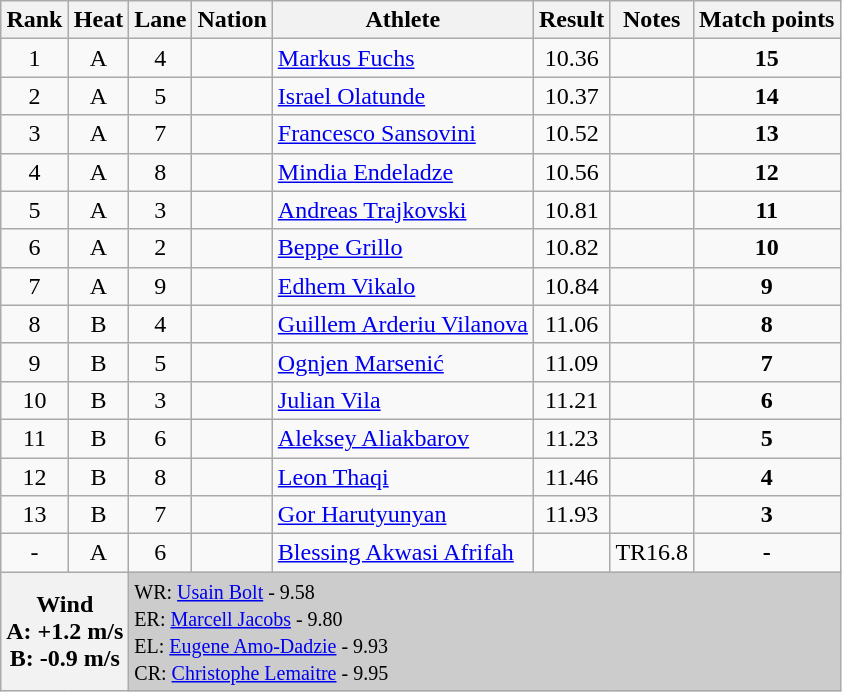<table class="wikitable sortable" style="text-align:left;">
<tr>
<th>Rank</th>
<th>Heat</th>
<th>Lane</th>
<th>Nation</th>
<th>Athlete</th>
<th>Result</th>
<th>Notes</th>
<th>Match points</th>
</tr>
<tr>
<td align=center>1</td>
<td align=center>A</td>
<td align=center>4</td>
<td></td>
<td><a href='#'>Markus Fuchs</a></td>
<td align=center>10.36</td>
<td></td>
<td align=center><strong>15</strong></td>
</tr>
<tr>
<td align=center>2</td>
<td align=center>A</td>
<td align=center>5</td>
<td></td>
<td><a href='#'>Israel Olatunde</a></td>
<td align=center>10.37</td>
<td></td>
<td align=center><strong>14</strong></td>
</tr>
<tr>
<td align=center>3</td>
<td align=center>A</td>
<td align=center>7</td>
<td></td>
<td><a href='#'>Francesco Sansovini</a></td>
<td align=center>10.52</td>
<td></td>
<td align=center><strong>13</strong></td>
</tr>
<tr>
<td align=center>4</td>
<td align=center>A</td>
<td align=center>8</td>
<td></td>
<td><a href='#'>Mindia Endeladze</a></td>
<td align=center>10.56</td>
<td align=center></td>
<td align=center><strong>12</strong></td>
</tr>
<tr>
<td align=center>5</td>
<td align=center>A</td>
<td align=center>3</td>
<td></td>
<td><a href='#'>Andreas Trajkovski</a></td>
<td align=center>10.81</td>
<td></td>
<td align=center><strong>11</strong></td>
</tr>
<tr>
<td align=center>6</td>
<td align=center>A</td>
<td align=center>2</td>
<td></td>
<td><a href='#'>Beppe Grillo</a></td>
<td align=center>10.82</td>
<td></td>
<td align=center><strong>10</strong></td>
</tr>
<tr>
<td align=center>7</td>
<td align=center>A</td>
<td align=center>9</td>
<td></td>
<td><a href='#'>Edhem Vikalo</a></td>
<td align=center>10.84</td>
<td align=center></td>
<td align=center><strong>9</strong></td>
</tr>
<tr>
<td align=center>8</td>
<td align=center>B</td>
<td align=center>4</td>
<td></td>
<td><a href='#'>Guillem Arderiu Vilanova</a></td>
<td align=center>11.06</td>
<td align=center></td>
<td align=center><strong>8</strong></td>
</tr>
<tr>
<td align=center>9</td>
<td align=center>B</td>
<td align=center>5</td>
<td></td>
<td><a href='#'>Ognjen Marsenić</a></td>
<td align=center>11.09</td>
<td align=center></td>
<td align=center><strong>7</strong></td>
</tr>
<tr>
<td align=center>10</td>
<td align=center>B</td>
<td align=center>3</td>
<td></td>
<td><a href='#'>Julian Vila</a></td>
<td align=center>11.21</td>
<td align=center></td>
<td align=center><strong>6</strong></td>
</tr>
<tr>
<td align=center>11</td>
<td align=center>B</td>
<td align=center>6</td>
<td></td>
<td><a href='#'>Aleksey Aliakbarov</a></td>
<td align=center>11.23</td>
<td></td>
<td align=center><strong>5</strong></td>
</tr>
<tr>
<td align=center>12</td>
<td align=center>B</td>
<td align=center>8</td>
<td></td>
<td><a href='#'>Leon Thaqi</a></td>
<td align=center>11.46</td>
<td align=center></td>
<td align=center><strong>4</strong></td>
</tr>
<tr>
<td align=center>13</td>
<td align=center>B</td>
<td align=center>7</td>
<td></td>
<td><a href='#'>Gor Harutyunyan</a></td>
<td align=center>11.93</td>
<td align=center></td>
<td align=center><strong>3</strong></td>
</tr>
<tr>
<td align=center>-</td>
<td align=center>A</td>
<td align=center>6</td>
<td></td>
<td><a href='#'>Blessing Akwasi Afrifah</a></td>
<td align=center></td>
<td align=center>TR16.8</td>
<td align=center><strong>-</strong></td>
</tr>
<tr>
<th colspan="2">Wind<br>A: +1.2 m/s<br>B: -0.9 m/s</th>
<td colspan="6" bgcolor="#cccccc"><small>WR:   <a href='#'>Usain Bolt</a> - 9.58<br>ER:  <a href='#'>Marcell Jacobs</a> - 9.80<br></small><small>EL:   <a href='#'>Eugene Amo-Dadzie</a> - 9.93<br>CR:  <a href='#'>Christophe Lemaitre</a> - 9.95</small></td>
</tr>
</table>
